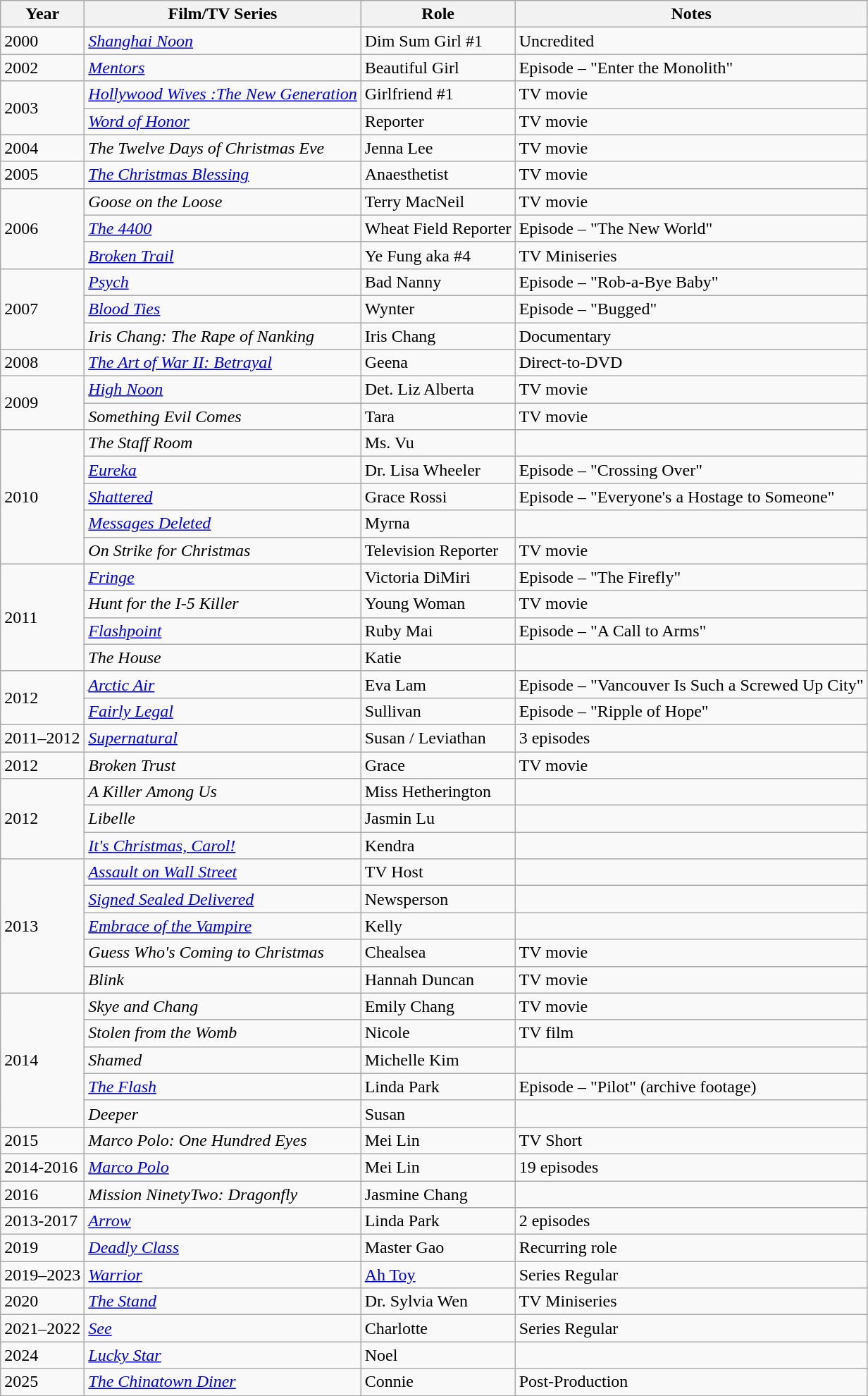<table class="wikitable sortable">
<tr>
<th>Year</th>
<th>Film/TV Series</th>
<th>Role</th>
<th class="unsortable">Notes</th>
</tr>
<tr>
<td>2000</td>
<td><em><a href='#'>Shanghai Noon</a></em></td>
<td>Dim Sum Girl #1</td>
<td>Uncredited</td>
</tr>
<tr>
<td>2002</td>
<td><em><a href='#'>Mentors</a></em></td>
<td>Beautiful Girl</td>
<td>Episode – "Enter the Monolith"</td>
</tr>
<tr>
<td rowspan="2">2003</td>
<td><em><a href='#'>Hollywood Wives :The New Generation</a></em></td>
<td>Girlfriend #1</td>
<td>TV movie</td>
</tr>
<tr>
<td><a href='#'><em>Word of Honor</em></a></td>
<td>Reporter</td>
<td>TV movie</td>
</tr>
<tr>
<td>2004</td>
<td data-sort-value="Twelve Days of Christmas Eve, The"><em>The Twelve Days of Christmas Eve</em></td>
<td>Jenna Lee</td>
<td>TV movie</td>
</tr>
<tr>
<td>2005</td>
<td data-sort-value="Christmas Blessing, The"><em><a href='#'>The Christmas Blessing</a></em></td>
<td>Anaesthetist</td>
<td>TV movie</td>
</tr>
<tr>
<td rowspan="3">2006</td>
<td><em>Goose on the Loose</em></td>
<td>Terry MacNeil</td>
<td>TV movie</td>
</tr>
<tr>
<td data-sort-value="4400, The"><em><a href='#'>The 4400</a></em></td>
<td>Wheat Field Reporter</td>
<td>Episode – "The New World"</td>
</tr>
<tr>
<td><em><a href='#'>Broken Trail</a></em></td>
<td>Ye Fung aka #4</td>
<td>TV Miniseries</td>
</tr>
<tr>
<td rowspan="3">2007</td>
<td><em><a href='#'>Psych</a></em></td>
<td>Bad Nanny</td>
<td>Episode – "Rob-a-Bye Baby"</td>
</tr>
<tr>
<td><em><a href='#'>Blood Ties</a></em></td>
<td>Wynter</td>
<td>Episode – "Bugged"</td>
</tr>
<tr>
<td><em>Iris Chang: The Rape of Nanking</em></td>
<td>Iris Chang</td>
<td>Documentary</td>
</tr>
<tr>
<td>2008</td>
<td data-sort-value="Art of War II: Betrayal, The"><em><a href='#'>The Art of War II: Betrayal</a></em></td>
<td>Geena</td>
<td>Direct-to-DVD</td>
</tr>
<tr>
<td rowspan="2">2009</td>
<td><em><a href='#'>High Noon</a></em></td>
<td>Det. Liz Alberta</td>
<td>TV movie</td>
</tr>
<tr>
<td><em>Something Evil Comes</em></td>
<td>Tara</td>
<td>TV movie</td>
</tr>
<tr>
<td rowspan="5">2010</td>
<td data-sort-value="Staff Room, The"><em>The Staff Room</em></td>
<td>Ms. Vu</td>
<td></td>
</tr>
<tr>
<td><em><a href='#'>Eureka</a></em></td>
<td>Dr. Lisa Wheeler</td>
<td>Episode – "Crossing Over"</td>
</tr>
<tr>
<td><em><a href='#'>Shattered</a></em></td>
<td>Grace Rossi</td>
<td>Episode – "Everyone's a Hostage to Someone"</td>
</tr>
<tr>
<td><em><a href='#'>Messages Deleted</a></em></td>
<td>Myrna</td>
<td></td>
</tr>
<tr>
<td><em>On Strike for Christmas</em></td>
<td>Television Reporter</td>
<td>TV movie</td>
</tr>
<tr>
<td rowspan="4">2011</td>
<td><em><a href='#'>Fringe</a></em></td>
<td>Victoria DiMiri</td>
<td>Episode – "The Firefly"</td>
</tr>
<tr>
<td><em>Hunt for the I-5 Killer</em></td>
<td>Young Woman</td>
<td>TV movie</td>
</tr>
<tr>
<td><em><a href='#'>Flashpoint</a></em></td>
<td>Ruby Mai</td>
<td>Episode – "A Call to Arms"</td>
</tr>
<tr>
<td data-sort-value="House, The"><em>The House</em></td>
<td>Katie</td>
<td></td>
</tr>
<tr>
<td rowspan="2">2012</td>
<td><em><a href='#'>Arctic Air</a></em></td>
<td>Eva Lam</td>
<td>Episode – "Vancouver Is Such a Screwed Up City"</td>
</tr>
<tr>
<td><em><a href='#'>Fairly Legal</a></em></td>
<td>Sullivan</td>
<td>Episode – "Ripple of Hope"</td>
</tr>
<tr>
<td>2011–2012</td>
<td><em><a href='#'>Supernatural</a></em></td>
<td>Susan / Leviathan</td>
<td>3 episodes</td>
</tr>
<tr>
<td>2012</td>
<td><em>Broken Trust</em></td>
<td>Grace</td>
<td>TV movie</td>
</tr>
<tr>
<td rowspan="3">2012</td>
<td data-sort-value="Killer Among Us, A"><em>A Killer Among Us</em></td>
<td>Miss Hetherington</td>
<td></td>
</tr>
<tr>
<td><em>Libelle</em></td>
<td>Jasmin Lu</td>
<td></td>
</tr>
<tr>
<td><em><a href='#'>It's Christmas, Carol!</a></em></td>
<td>Kendra</td>
<td></td>
</tr>
<tr>
<td rowspan="5">2013</td>
<td><em><a href='#'>Assault on Wall Street</a></em></td>
<td>TV Host</td>
<td></td>
</tr>
<tr>
<td><em><a href='#'>Signed Sealed Delivered</a></em></td>
<td>Newsperson</td>
<td></td>
</tr>
<tr>
<td><em><a href='#'>Embrace of the Vampire</a></em></td>
<td>Kelly</td>
<td></td>
</tr>
<tr>
<td><em>Guess Who's Coming to Christmas</em></td>
<td>Chealsea</td>
<td>TV movie</td>
</tr>
<tr>
<td><em>Blink</em></td>
<td>Hannah Duncan</td>
<td>TV movie</td>
</tr>
<tr>
<td rowspan="5">2014</td>
<td><em>Skye and Chang</em></td>
<td>Emily Chang</td>
<td>TV movie</td>
</tr>
<tr>
<td><em>Stolen from the Womb</em></td>
<td>Nicole</td>
<td>TV film</td>
</tr>
<tr>
<td><em>Shamed</em></td>
<td>Michelle Kim</td>
<td></td>
</tr>
<tr>
<td data-sort-value="Flash, The"><em><a href='#'>The Flash</a></em></td>
<td>Linda Park</td>
<td>Episode – "Pilot" (archive footage)</td>
</tr>
<tr>
<td><em>Deeper</em></td>
<td>Susan</td>
<td></td>
</tr>
<tr>
<td>2015</td>
<td><em>Marco Polo: One Hundred Eyes</em></td>
<td>Mei Lin</td>
<td>TV Short</td>
</tr>
<tr>
<td>2014-2016</td>
<td><em><a href='#'>Marco Polo</a></em></td>
<td>Mei Lin</td>
<td>19 episodes</td>
</tr>
<tr>
<td>2016</td>
<td><em>Mission NinetyTwo: Dragonfly</em></td>
<td>Jasmine Chang</td>
<td></td>
</tr>
<tr>
<td>2013-2017</td>
<td><em><a href='#'>Arrow</a></em></td>
<td>Linda Park</td>
<td>2 episodes</td>
</tr>
<tr>
<td>2019</td>
<td><em><a href='#'>Deadly Class</a></em></td>
<td>Master Gao</td>
<td>Recurring role</td>
</tr>
<tr>
<td>2019–2023</td>
<td><em><a href='#'>Warrior</a></em></td>
<td><a href='#'>Ah Toy</a></td>
<td>Series Regular</td>
</tr>
<tr>
<td>2020</td>
<td data-sort-value="Stand, The"><em><a href='#'>The Stand</a></em></td>
<td>Dr. Sylvia Wen</td>
<td>TV Miniseries</td>
</tr>
<tr>
<td>2021–2022</td>
<td><em><a href='#'>See</a></em></td>
<td>Charlotte</td>
<td>Series Regular</td>
</tr>
<tr>
<td>2024</td>
<td><em><a href='#'>Lucky Star</a></em></td>
<td>Noel</td>
<td></td>
</tr>
<tr>
<td>2025</td>
<td data-sort-value="Chinatown Diner, The"><em><a href='#'>The Chinatown Diner</a></em></td>
<td>Connie</td>
<td>Post-Production</td>
</tr>
</table>
